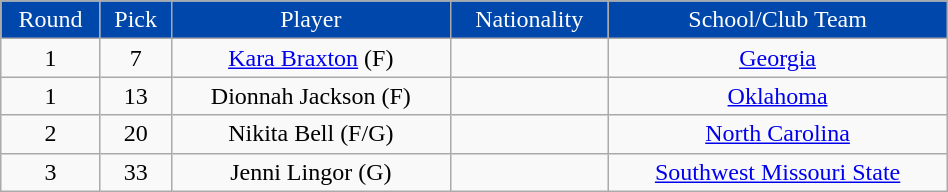<table class="wikitable" width="50%">
<tr align="center" style="background:#0047AB; color:white;">
<td>Round</td>
<td>Pick</td>
<td>Player</td>
<td>Nationality</td>
<td>School/Club Team</td>
</tr>
<tr align="center">
<td>1</td>
<td>7</td>
<td><a href='#'>Kara Braxton</a> (F)</td>
<td></td>
<td><a href='#'>Georgia</a></td>
</tr>
<tr align="center">
<td>1</td>
<td>13</td>
<td>Dionnah Jackson (F)</td>
<td></td>
<td><a href='#'>Oklahoma</a></td>
</tr>
<tr align="center">
<td>2</td>
<td>20</td>
<td>Nikita Bell (F/G)</td>
<td></td>
<td><a href='#'>North Carolina</a></td>
</tr>
<tr align="center">
<td>3</td>
<td>33</td>
<td>Jenni Lingor (G)</td>
<td></td>
<td><a href='#'>Southwest Missouri State</a></td>
</tr>
</table>
